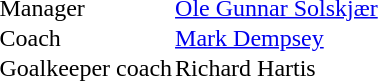<table cellspacing="0" cellspacing="2">
<tr>
<td>Manager</td>
<td><a href='#'>Ole Gunnar Solskjær</a></td>
</tr>
<tr>
<td>Coach</td>
<td><a href='#'>Mark Dempsey</a></td>
</tr>
<tr>
<td>Goalkeeper coach</td>
<td>Richard Hartis</td>
</tr>
</table>
